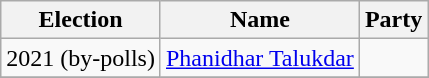<table class="wikitable sortable">
<tr>
<th>Election</th>
<th>Name</th>
<th colspan=2>Party</th>
</tr>
<tr>
<td>2021 (by-polls)</td>
<td><a href='#'>Phanidhar Talukdar</a></td>
<td></td>
</tr>
<tr>
</tr>
</table>
